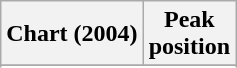<table class="wikitable sortable">
<tr>
<th>Chart (2004)</th>
<th>Peak<br>position</th>
</tr>
<tr>
</tr>
<tr>
</tr>
</table>
